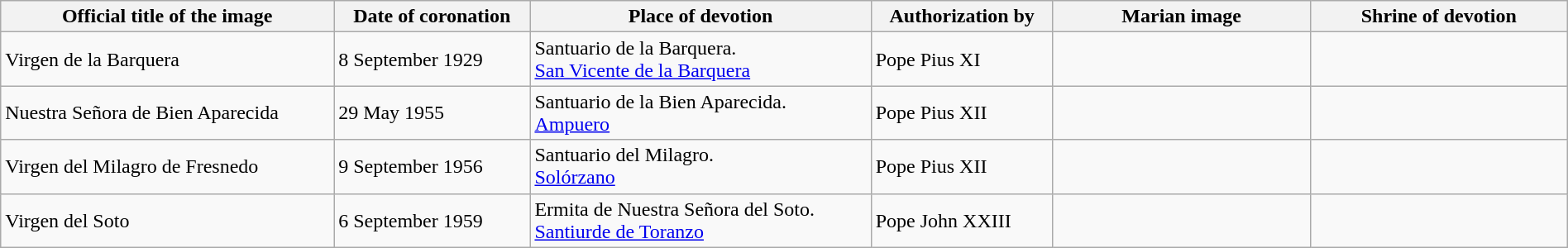<table class="wikitable sortable" width="100%">
<tr>
<th>Official title of the image</th>
<th data-sort-type="date">Date of coronation</th>
<th>Place of devotion</th>
<th>Authorization by</th>
<th width=200px class=unsortable>Marian image</th>
<th width=200px class=unsortable>Shrine of devotion</th>
</tr>
<tr>
<td>Virgen de la Barquera</td>
<td>8 September 1929</td>
<td>Santuario de la Barquera.<br><a href='#'>San Vicente de la Barquera</a></td>
<td>Pope Pius XI</td>
<td></td>
<td></td>
</tr>
<tr>
<td>Nuestra Señora de Bien Aparecida</td>
<td>29 May 1955</td>
<td>Santuario de la Bien Aparecida.<br><a href='#'>Ampuero</a></td>
<td>Pope Pius XII</td>
<td></td>
<td></td>
</tr>
<tr>
<td>Virgen del Milagro de Fresnedo</td>
<td>9 September 1956</td>
<td>Santuario del Milagro.<br><a href='#'>Solórzano</a></td>
<td>Pope Pius XII</td>
<td></td>
<td></td>
</tr>
<tr>
<td>Virgen del Soto</td>
<td>6 September 1959</td>
<td>Ermita de Nuestra Señora del Soto.<br><a href='#'>Santiurde de Toranzo</a></td>
<td>Pope John XXIII</td>
<td></td>
<td></td>
</tr>
</table>
